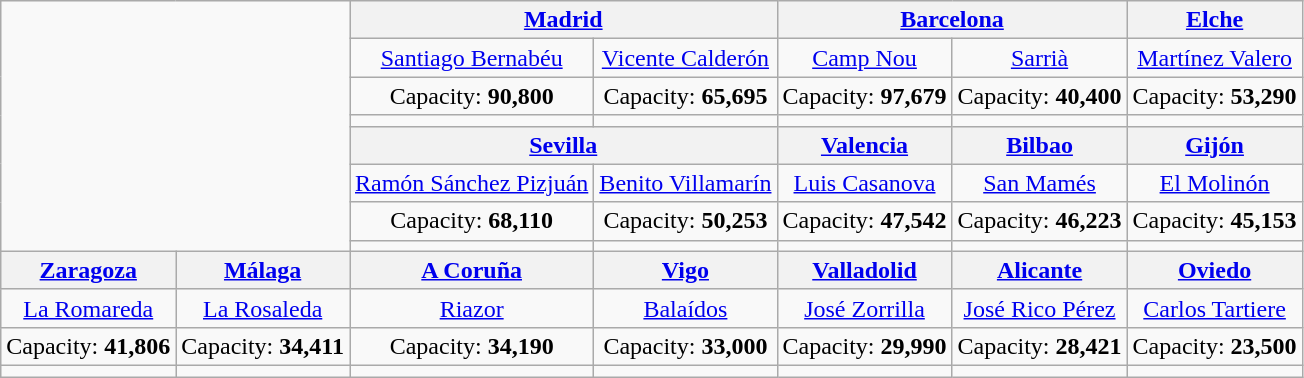<table class="wikitable" style="text-align:center">
<tr>
<td rowspan="8" colspan="2"><br></td>
<th colspan="2"><a href='#'>Madrid</a></th>
<th colspan="2"><a href='#'>Barcelona</a></th>
<th><a href='#'>Elche</a></th>
</tr>
<tr>
<td><a href='#'>Santiago Bernabéu</a></td>
<td><a href='#'>Vicente Calderón</a></td>
<td><a href='#'>Camp Nou</a></td>
<td><a href='#'>Sarrià</a></td>
<td><a href='#'>Martínez Valero</a></td>
</tr>
<tr>
<td>Capacity: <strong>90,800</strong></td>
<td>Capacity: <strong>65,695</strong></td>
<td>Capacity: <strong>97,679</strong></td>
<td>Capacity: <strong>40,400</strong></td>
<td>Capacity: <strong>53,290</strong></td>
</tr>
<tr>
<td></td>
<td></td>
<td></td>
<td></td>
<td></td>
</tr>
<tr>
<th colspan="2"><a href='#'>Sevilla</a></th>
<th><a href='#'>Valencia</a></th>
<th><a href='#'>Bilbao</a></th>
<th><a href='#'>Gijón</a></th>
</tr>
<tr>
<td><a href='#'>Ramón Sánchez Pizjuán</a></td>
<td><a href='#'>Benito Villamarín</a></td>
<td><a href='#'>Luis Casanova</a></td>
<td><a href='#'>San Mamés</a></td>
<td><a href='#'>El Molinón</a></td>
</tr>
<tr>
<td>Capacity: <strong>68,110</strong></td>
<td>Capacity: <strong>50,253</strong></td>
<td>Capacity: <strong>47,542</strong></td>
<td>Capacity: <strong>46,223</strong></td>
<td>Capacity: <strong>45,153</strong></td>
</tr>
<tr>
<td></td>
<td></td>
<td></td>
<td></td>
<td></td>
</tr>
<tr>
<th><a href='#'>Zaragoza</a></th>
<th><a href='#'>Málaga</a></th>
<th><a href='#'>A Coruña</a></th>
<th><a href='#'>Vigo</a></th>
<th><a href='#'>Valladolid</a></th>
<th><a href='#'>Alicante</a></th>
<th><a href='#'>Oviedo</a></th>
</tr>
<tr>
<td><a href='#'>La Romareda</a></td>
<td><a href='#'>La Rosaleda</a></td>
<td><a href='#'>Riazor</a></td>
<td><a href='#'>Balaídos</a></td>
<td><a href='#'>José Zorrilla</a></td>
<td><a href='#'>José Rico Pérez</a></td>
<td><a href='#'>Carlos Tartiere</a></td>
</tr>
<tr>
<td>Capacity: <strong>41,806</strong></td>
<td>Capacity: <strong>34,411</strong></td>
<td>Capacity: <strong>34,190</strong></td>
<td>Capacity: <strong>33,000</strong></td>
<td>Capacity: <strong>29,990</strong></td>
<td>Capacity: <strong>28,421</strong></td>
<td>Capacity: <strong>23,500</strong></td>
</tr>
<tr>
<td></td>
<td></td>
<td></td>
<td></td>
<td></td>
<td></td>
<td></td>
</tr>
</table>
